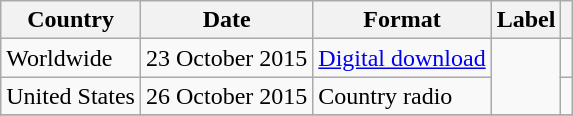<table class="wikitable plainrowheaders">
<tr>
<th>Country</th>
<th>Date</th>
<th>Format</th>
<th>Label</th>
<th></th>
</tr>
<tr>
<td>Worldwide</td>
<td>23 October 2015</td>
<td><a href='#'>Digital download</a></td>
<td rowspan="2"></td>
<td></td>
</tr>
<tr>
<td>United States</td>
<td>26 October 2015</td>
<td>Country radio</td>
<td></td>
</tr>
<tr>
</tr>
</table>
